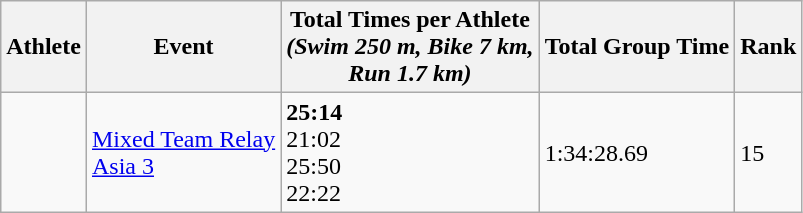<table class="wikitable" border="1">
<tr>
<th>Athlete</th>
<th>Event</th>
<th>Total Times per Athlete <br> <em>(Swim 250 m, Bike 7 km, <br> Run 1.7 km)</em></th>
<th>Total Group Time</th>
<th>Rank</th>
</tr>
<tr>
<td><strong></strong><br><br><br></td>
<td><a href='#'>Mixed Team Relay <br> Asia 3</a></td>
<td><strong>25:14</strong><br>21:02<br>25:50<br>22:22</td>
<td>1:34:28.69</td>
<td>15</td>
</tr>
</table>
